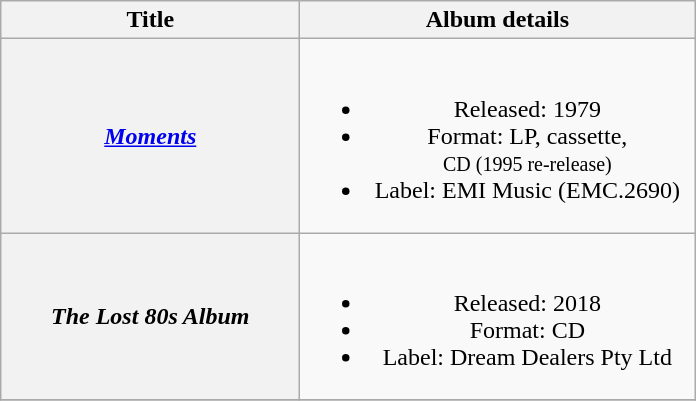<table class="wikitable plainrowheaders" style="text-align:center;" border="1">
<tr>
<th scope="col" rowspan="1" style="width:12em;">Title</th>
<th scope="col" rowspan="1" style="width:16em;">Album details</th>
</tr>
<tr>
<th scope="row"><em><a href='#'>Moments</a></em></th>
<td><br><ul><li>Released: 1979</li><li>Format: LP, cassette, <br> <small>CD (1995 re-release)</small></li><li>Label: EMI Music (EMC.2690)</li></ul></td>
</tr>
<tr>
<th scope="row"><em>The Lost 80s Album</em></th>
<td><br><ul><li>Released: 2018</li><li>Format: CD</li><li>Label: Dream Dealers Pty Ltd</li></ul></td>
</tr>
<tr>
</tr>
</table>
